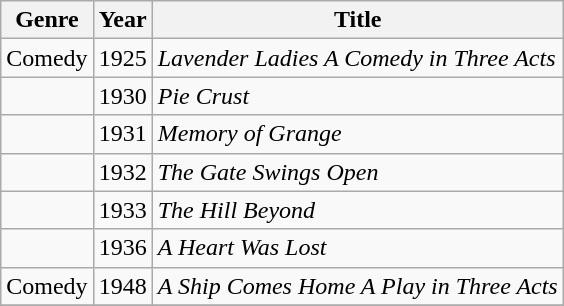<table class="wikitable sortable">
<tr>
<th>Genre</th>
<th>Year</th>
<th>Title</th>
</tr>
<tr>
<td>Comedy</td>
<td>1925</td>
<td><em>Lavender Ladies A Comedy in Three Acts</em></td>
</tr>
<tr>
<td></td>
<td>1930</td>
<td><em>Pie Crust</em></td>
</tr>
<tr>
<td></td>
<td>1931</td>
<td><em>Memory of Grange</em></td>
</tr>
<tr>
<td></td>
<td>1932</td>
<td><em>The Gate Swings Open</em></td>
</tr>
<tr>
<td></td>
<td>1933</td>
<td><em>The Hill Beyond</em></td>
</tr>
<tr>
<td></td>
<td>1936</td>
<td><em>A Heart Was Lost</em></td>
</tr>
<tr>
<td>Comedy</td>
<td>1948</td>
<td><em>A Ship Comes Home A Play in Three Acts</em></td>
</tr>
<tr>
</tr>
</table>
